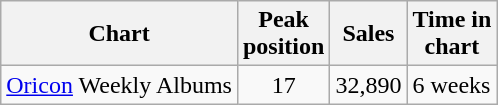<table class="wikitable">
<tr>
<th align="left">Chart</th>
<th align="center">Peak<br>position</th>
<th align="center">Sales</th>
<th align="center">Time in<br>chart</th>
</tr>
<tr>
<td align="left"><a href='#'>Oricon</a> Weekly Albums</td>
<td align="center">17</td>
<td align="">32,890</td>
<td align="">6 weeks</td>
</tr>
</table>
